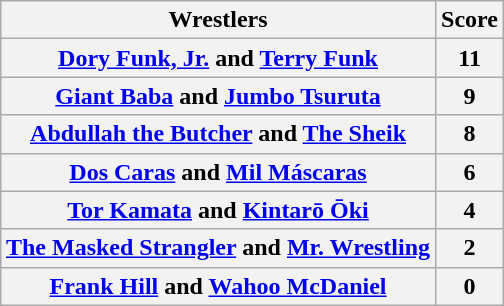<table class="wikitable" style="margin: 1em auto 1em auto">
<tr>
<th>Wrestlers</th>
<th>Score</th>
</tr>
<tr>
<th><a href='#'>Dory Funk, Jr.</a> and <a href='#'>Terry Funk</a></th>
<th>11</th>
</tr>
<tr>
<th><a href='#'>Giant Baba</a> and <a href='#'>Jumbo Tsuruta</a></th>
<th>9</th>
</tr>
<tr>
<th><a href='#'>Abdullah the Butcher</a> and <a href='#'>The Sheik</a></th>
<th>8</th>
</tr>
<tr>
<th><a href='#'>Dos Caras</a> and <a href='#'>Mil Máscaras</a></th>
<th>6</th>
</tr>
<tr>
<th><a href='#'>Tor Kamata</a> and <a href='#'>Kintarō Ōki</a></th>
<th>4</th>
</tr>
<tr>
<th><a href='#'>The Masked Strangler</a> and <a href='#'>Mr. Wrestling</a></th>
<th>2</th>
</tr>
<tr>
<th><a href='#'>Frank Hill</a> and <a href='#'>Wahoo McDaniel</a></th>
<th>0</th>
</tr>
</table>
